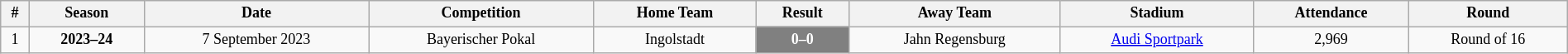<table class="wikitable" style="text-align: center; width: 100%; font-size: 12px">
<tr>
<th><strong>#</strong></th>
<th><strong>Season</strong></th>
<th><strong>Date</strong></th>
<th><strong>Competition</strong></th>
<th><strong>Home Team</strong></th>
<th><strong>Result</strong></th>
<th><strong>Away Team</strong></th>
<th><strong>Stadium</strong></th>
<th><strong>Attendance</strong></th>
<th><strong>Round</strong></th>
</tr>
<tr>
<td>1</td>
<td><strong>2023–24</strong></td>
<td>7 September 2023</td>
<td>Bayerischer Pokal</td>
<td>Ingolstadt</td>
<td style="background:#808080;color:white;"><strong>0–0</strong></td>
<td>Jahn Regensburg</td>
<td><a href='#'>Audi Sportpark</a></td>
<td>2,969</td>
<td>Round of 16</td>
</tr>
</table>
